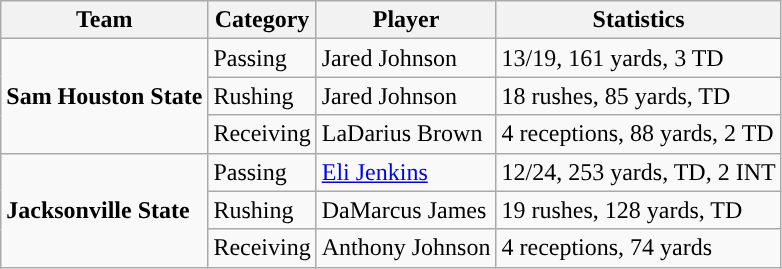<table class="wikitable" style="float: left;">
<tr>
<th>Team</th>
<th>Category</th>
<th>Player</th>
<th>Statistics</th>
</tr>
<tr>
<td rowspan=3><strong>Sam Houston State</strong></td>
<td>Passing</td>
<td>Jared Johnson</td>
<td>13/19, 161 yards, 3 TD</td>
</tr>
<tr>
<td>Rushing</td>
<td>Jared Johnson</td>
<td>18 rushes, 85 yards, TD</td>
</tr>
<tr>
<td>Receiving</td>
<td>LaDarius Brown</td>
<td>4 receptions, 88 yards, 2 TD</td>
</tr>
<tr>
<td rowspan=3><strong>Jacksonville State</strong></td>
<td>Passing</td>
<td><a href='#'>Eli Jenkins</a></td>
<td>12/24, 253 yards, TD, 2 INT</td>
</tr>
<tr>
<td>Rushing</td>
<td>DaMarcus James</td>
<td>19 rushes, 128 yards, TD</td>
</tr>
<tr>
<td>Receiving</td>
<td>Anthony Johnson</td>
<td>4 receptions, 74 yards</td>
</tr>
</table>
